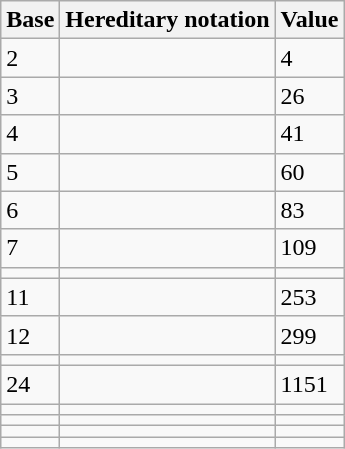<table class="wikitable" border="1">
<tr>
<th>Base</th>
<th>Hereditary notation</th>
<th>Value</th>
</tr>
<tr>
<td>2</td>
<td></td>
<td>4</td>
</tr>
<tr>
<td>3</td>
<td></td>
<td>26</td>
</tr>
<tr>
<td>4</td>
<td></td>
<td>41</td>
</tr>
<tr>
<td>5</td>
<td></td>
<td>60</td>
</tr>
<tr>
<td>6</td>
<td></td>
<td>83</td>
</tr>
<tr>
<td>7</td>
<td></td>
<td>109</td>
</tr>
<tr align=center>
<td></td>
<td></td>
<td></td>
</tr>
<tr>
<td>11</td>
<td></td>
<td>253</td>
</tr>
<tr>
<td>12</td>
<td></td>
<td>299</td>
</tr>
<tr align=center>
<td></td>
<td></td>
<td></td>
</tr>
<tr>
<td>24</td>
<td></td>
<td>1151</td>
</tr>
<tr align=center>
<td></td>
<td></td>
<td></td>
</tr>
<tr>
<td></td>
<td></td>
<td></td>
</tr>
<tr>
<td></td>
<td></td>
<td></td>
</tr>
<tr align=center>
<td></td>
<td></td>
<td></td>
</tr>
</table>
